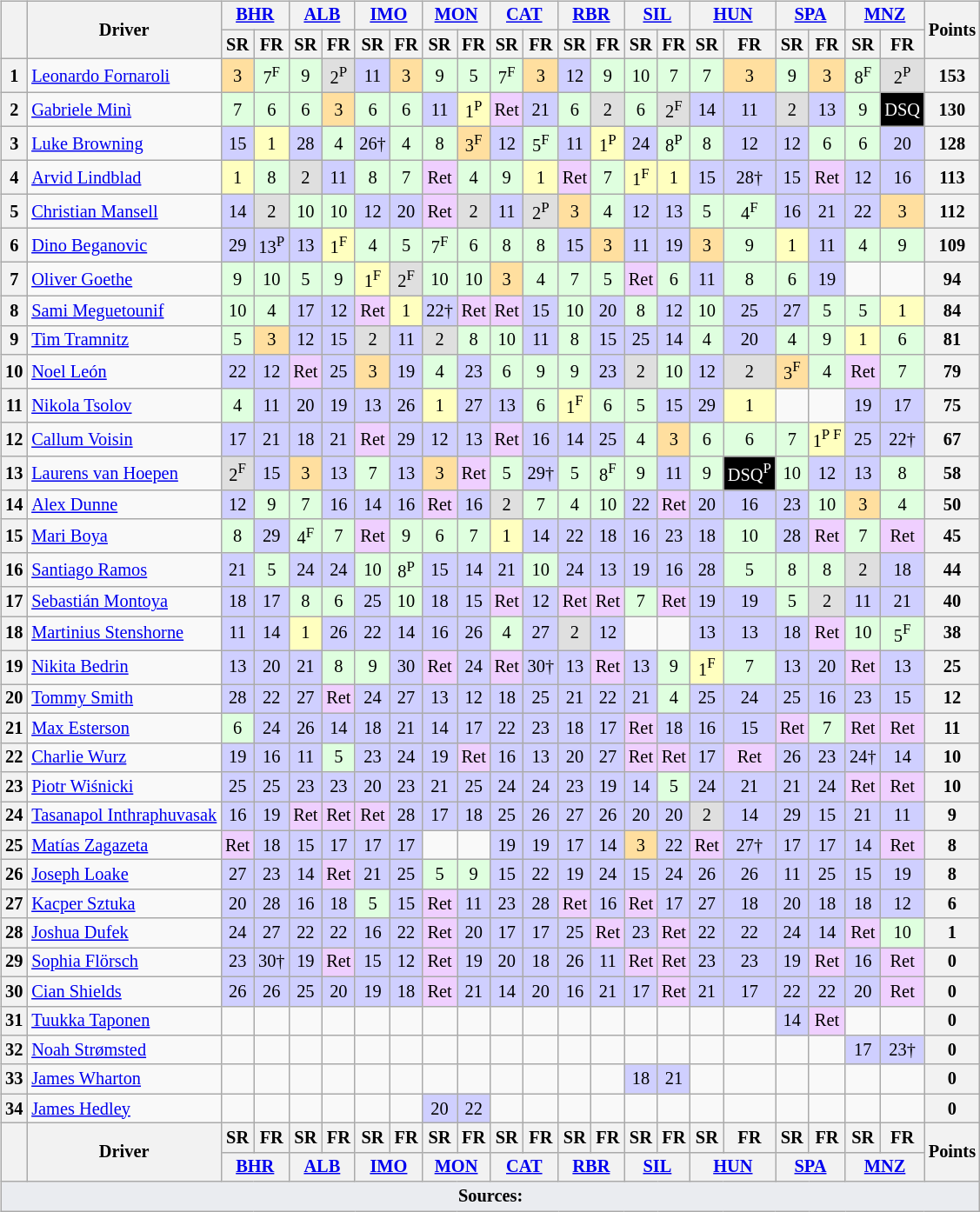<table>
<tr>
<td style="vertical-align:top; text-align:center"><br><table class="wikitable" style="font-size: 85%;">
<tr>
<th rowspan="2"></th>
<th rowspan="2">Driver</th>
<th colspan="2"><a href='#'>BHR</a><br></th>
<th colspan="2"><a href='#'>ALB</a><br></th>
<th colspan="2"><a href='#'>IMO</a><br></th>
<th colspan="2"><a href='#'>MON</a><br></th>
<th colspan="2"><a href='#'>CAT</a><br></th>
<th colspan="2"><a href='#'>RBR</a><br></th>
<th colspan="2"><a href='#'>SIL</a><br></th>
<th colspan="2"><a href='#'>HUN</a><br></th>
<th colspan="2"><a href='#'>SPA</a><br></th>
<th colspan="2"><a href='#'>MNZ</a><br></th>
<th rowspan="2">Points</th>
</tr>
<tr>
<th>SR</th>
<th>FR</th>
<th>SR</th>
<th>FR</th>
<th>SR</th>
<th>FR</th>
<th>SR</th>
<th>FR</th>
<th>SR</th>
<th>FR</th>
<th>SR</th>
<th>FR</th>
<th>SR</th>
<th>FR</th>
<th>SR</th>
<th>FR</th>
<th>SR</th>
<th>FR</th>
<th>SR</th>
<th>FR</th>
</tr>
<tr>
<th>1</th>
<td align="left"> <a href='#'>Leonardo Fornaroli</a></td>
<td style="background:#ffdf9f;">3</td>
<td style="background:#dfffdf;">7<span><sup>F</sup></span></td>
<td style="background:#dfffdf;">9</td>
<td style="background:#dfdfdf;">2<span><sup>P</sup></span></td>
<td style="background:#cfcfff;">11</td>
<td style="background:#ffdf9f;">3</td>
<td style="background:#dfffdf;">9</td>
<td style="background:#dfffdf;">5</td>
<td style="background:#dfffdf;">7<span><sup>F</sup></span></td>
<td style="background:#ffdf9f;">3</td>
<td style="background:#cfcfff;">12</td>
<td style="background:#dfffdf;">9</td>
<td style="background:#dfffdf;">10</td>
<td style="background:#dfffdf;">7</td>
<td style="background:#dfffdf;">7</td>
<td style="background:#ffdf9f;">3</td>
<td style="background:#dfffdf;">9</td>
<td style="background:#ffdf9f;">3</td>
<td style="background:#dfffdf;">8<span><sup>F</sup></span></td>
<td style="background:#dfdfdf;">2<span><sup>P</sup></span></td>
<th>153</th>
</tr>
<tr>
<th>2</th>
<td align="left"> <a href='#'>Gabriele Minì</a></td>
<td style="background:#dfffdf;">7</td>
<td style="background:#dfffdf;">6</td>
<td style="background:#dfffdf;">6</td>
<td style="background:#ffdf9f;">3</td>
<td style="background:#dfffdf;">6</td>
<td style="background:#dfffdf;">6</td>
<td style="background:#cfcfff;">11</td>
<td style="background:#ffffbf;">1<span><sup>P</sup></span></td>
<td style="background:#efcfff;">Ret</td>
<td style="background:#cfcfff;">21</td>
<td style="background:#dfffdf;">6</td>
<td style="background:#dfdfdf;">2</td>
<td style="background:#dfffdf;">6</td>
<td style="background:#dfdfdf;">2<span><sup>F</sup></span></td>
<td style="background:#cfcfff;">14</td>
<td style="background:#cfcfff;">11</td>
<td style="background:#dfdfdf;">2</td>
<td style="background:#cfcfff;">13</td>
<td style="background:#dfffdf;">9</td>
<td style="background-color:#000000;color:white">DSQ</td>
<th>130</th>
</tr>
<tr>
<th>3</th>
<td align="left"> <a href='#'>Luke Browning</a></td>
<td style="background:#cfcfff;">15</td>
<td style="background:#ffffbf;">1</td>
<td style="background:#cfcfff;">28</td>
<td style="background:#dfffdf;">4</td>
<td style="background:#cfcfff;">26†</td>
<td style="background:#dfffdf;">4</td>
<td style="background:#dfffdf;">8</td>
<td style="background:#ffdf9f;">3<span><sup>F</sup></span></td>
<td style="background:#cfcfff;">12</td>
<td style="background:#dfffdf;">5<span><sup>F</sup></span></td>
<td style="background:#cfcfff;">11</td>
<td style="background:#ffffbf;">1<span><sup>P</sup></span></td>
<td style="background:#cfcfff;">24</td>
<td style="background:#dfffdf;">8<span><sup>P</sup></span></td>
<td style="background:#dfffdf;">8</td>
<td style="background:#cfcfff;">12</td>
<td style="background:#cfcfff;">12</td>
<td style="background:#dfffdf;">6</td>
<td style="background:#dfffdf;">6</td>
<td style="background:#cfcfff;">20</td>
<th>128</th>
</tr>
<tr>
<th>4</th>
<td align="left"> <a href='#'>Arvid Lindblad</a></td>
<td style="background:#ffffbf;">1</td>
<td style="background:#dfffdf;">8</td>
<td style="background:#dfdfdf;">2</td>
<td style="background:#cfcfff;">11</td>
<td style="background:#dfffdf;">8</td>
<td style="background:#dfffdf;">7</td>
<td style="background:#efcfff;">Ret</td>
<td style="background:#dfffdf;">4</td>
<td style="background:#dfffdf;">9</td>
<td style="background:#ffffbf;">1</td>
<td style="background:#efcfff;">Ret</td>
<td style="background:#dfffdf;">7</td>
<td style="background:#ffffbf;">1<span><sup>F</sup></span></td>
<td style="background:#ffffbf;">1</td>
<td style="background:#cfcfff;">15</td>
<td style="background:#cfcfff;">28†</td>
<td style="background:#cfcfff;">15</td>
<td style="background:#efcfff;">Ret</td>
<td style="background:#cfcfff;">12</td>
<td style="background:#cfcfff;">16</td>
<th>113</th>
</tr>
<tr>
<th>5</th>
<td align="left"> <a href='#'>Christian Mansell</a></td>
<td style="background:#cfcfff;">14</td>
<td style="background:#dfdfdf;">2</td>
<td style="background:#dfffdf;">10</td>
<td style="background:#dfffdf;">10</td>
<td style="background:#cfcfff;">12</td>
<td style="background:#cfcfff;">20</td>
<td style="background:#efcfff;">Ret</td>
<td style="background:#dfdfdf;">2</td>
<td style="background:#cfcfff;">11</td>
<td style="background:#dfdfdf;">2<span><sup>P</sup></span></td>
<td style="background:#ffdf9f;">3</td>
<td style="background:#dfffdf;">4</td>
<td style="background:#cfcfff;">12</td>
<td style="background:#cfcfff;">13</td>
<td style="background:#dfffdf;">5</td>
<td style="background:#dfffdf;">4<span><sup>F</sup></span></td>
<td style="background:#cfcfff;">16</td>
<td style="background:#cfcfff;">21</td>
<td style="background:#cfcfff;">22</td>
<td style="background:#ffdf9f;">3</td>
<th>112</th>
</tr>
<tr>
<th>6</th>
<td align="left"> <a href='#'>Dino Beganovic</a></td>
<td style="background:#cfcfff;">29</td>
<td style="background:#cfcfff;">13<span><sup>P</sup></span></td>
<td style="background:#cfcfff;">13</td>
<td style="background:#ffffbf;">1<span><sup>F</sup></span></td>
<td style="background:#dfffdf;">4</td>
<td style="background:#dfffdf;">5</td>
<td style="background:#dfffdf;">7<span><sup>F</sup></span></td>
<td style="background:#dfffdf;">6</td>
<td style="background:#dfffdf;">8</td>
<td style="background:#dfffdf;">8</td>
<td style="background:#cfcfff;">15</td>
<td style="background:#ffdf9f;">3</td>
<td style="background:#cfcfff;">11</td>
<td style="background:#cfcfff;">19</td>
<td style="background:#ffdf9f;">3</td>
<td style="background:#dfffdf;">9</td>
<td style="background:#ffffbf;">1</td>
<td style="background:#cfcfff;">11</td>
<td style="background:#dfffdf;">4</td>
<td style="background:#dfffdf;">9</td>
<th>109</th>
</tr>
<tr>
<th>7</th>
<td align="left"> <a href='#'>Oliver Goethe</a></td>
<td style="background:#dfffdf;">9</td>
<td style="background:#dfffdf;">10</td>
<td style="background:#dfffdf;">5</td>
<td style="background:#dfffdf;">9</td>
<td style="background:#ffffbf;">1<span><sup>F</sup></span></td>
<td style="background:#dfdfdf;">2<span><sup>F</sup></span></td>
<td style="background:#dfffdf;">10</td>
<td style="background:#dfffdf;">10</td>
<td style="background:#ffdf9f;">3</td>
<td style="background:#dfffdf;">4</td>
<td style="background:#dfffdf;">7</td>
<td style="background:#dfffdf;">5</td>
<td style="background:#efcfff;">Ret</td>
<td style="background:#dfffdf;">6</td>
<td style="background:#cfcfff;">11</td>
<td style="background:#dfffdf;">8</td>
<td style="background:#dfffdf;">6</td>
<td style="background:#cfcfff;">19</td>
<td></td>
<td></td>
<th>94</th>
</tr>
<tr>
<th>8</th>
<td align="left"> <a href='#'>Sami Meguetounif</a></td>
<td style="background:#dfffdf;">10</td>
<td style="background:#dfffdf;">4</td>
<td style="background:#cfcfff;">17</td>
<td style="background:#cfcfff;">12</td>
<td style="background:#efcfff;">Ret</td>
<td style="background:#ffffbf;">1</td>
<td style="background:#cfcfff;">22†</td>
<td style="background:#efcfff;">Ret</td>
<td style="background:#efcfff;">Ret</td>
<td style="background:#cfcfff;">15</td>
<td style="background:#dfffdf;">10</td>
<td style="background:#cfcfff;">20</td>
<td style="background:#dfffdf;">8</td>
<td style="background:#cfcfff;">12</td>
<td style="background:#dfffdf;">10</td>
<td style="background:#cfcfff;">25</td>
<td style="background:#cfcfff;">27</td>
<td style="background:#dfffdf;">5</td>
<td style="background:#dfffdf;">5</td>
<td style="background:#ffffbf;">1</td>
<th>84</th>
</tr>
<tr>
<th>9</th>
<td align="left"> <a href='#'>Tim Tramnitz</a></td>
<td style="background:#dfffdf;">5</td>
<td style="background:#ffdf9f;">3</td>
<td style="background:#cfcfff;">12</td>
<td style="background:#cfcfff;">15</td>
<td style="background:#dfdfdf;">2</td>
<td style="background:#cfcfff;">11</td>
<td style="background:#dfdfdf;">2</td>
<td style="background:#dfffdf;">8</td>
<td style="background:#dfffdf;">10</td>
<td style="background:#cfcfff;">11</td>
<td style="background:#dfffdf;">8</td>
<td style="background:#cfcfff;">15</td>
<td style="background:#cfcfff;">25</td>
<td style="background:#cfcfff;">14</td>
<td style="background:#dfffdf;">4</td>
<td style="background:#cfcfff;">20</td>
<td style="background:#dfffdf;">4</td>
<td style="background:#dfffdf;">9</td>
<td style="background:#ffffbf;">1</td>
<td style="background:#dfffdf;">6</td>
<th>81</th>
</tr>
<tr>
<th>10</th>
<td align="left"> <a href='#'>Noel León</a></td>
<td style="background:#cfcfff;">22</td>
<td style="background:#cfcfff;">12</td>
<td style="background:#efcfff;">Ret</td>
<td style="background:#cfcfff;">25</td>
<td style="background:#ffdf9f;">3</td>
<td style="background:#cfcfff;">19</td>
<td style="background:#dfffdf;">4</td>
<td style="background:#cfcfff;">23</td>
<td style="background:#dfffdf;">6</td>
<td style="background:#dfffdf;">9</td>
<td style="background:#dfffdf;">9</td>
<td style="background:#cfcfff;">23</td>
<td style="background:#dfdfdf;">2</td>
<td style="background:#dfffdf;">10</td>
<td style="background:#cfcfff;">12</td>
<td style="background:#dfdfdf;">2</td>
<td style="background:#ffdf9f;">3<span><sup>F</sup></span></td>
<td style="background:#dfffdf;">4</td>
<td style="background:#efcfff;">Ret</td>
<td style="background:#dfffdf;">7</td>
<th>79</th>
</tr>
<tr>
<th>11</th>
<td align="left"> <a href='#'>Nikola Tsolov</a></td>
<td style="background:#dfffdf;">4</td>
<td style="background:#cfcfff;">11</td>
<td style="background:#cfcfff;">20</td>
<td style="background:#cfcfff;">19</td>
<td style="background:#cfcfff;">13</td>
<td style="background:#cfcfff;">26</td>
<td style="background:#ffffbf;">1</td>
<td style="background:#cfcfff;">27</td>
<td style="background:#cfcfff;">13</td>
<td style="background:#dfffdf;">6</td>
<td style="background:#ffffbf;">1<span><sup>F</sup></span></td>
<td style="background:#dfffdf;">6</td>
<td style="background:#dfffdf;">5</td>
<td style="background:#cfcfff;">15</td>
<td style="background:#cfcfff;">29</td>
<td style="background:#ffffbf;">1</td>
<td></td>
<td></td>
<td style="background:#cfcfff;">19</td>
<td style="background:#cfcfff;">17</td>
<th>75</th>
</tr>
<tr>
<th>12</th>
<td align="left"> <a href='#'>Callum Voisin</a></td>
<td style="background:#cfcfff;">17</td>
<td style="background:#cfcfff;">21</td>
<td style="background:#cfcfff;">18</td>
<td style="background:#cfcfff;">21</td>
<td style="background:#efcfff;">Ret</td>
<td style="background:#cfcfff;">29</td>
<td style="background:#cfcfff;">12</td>
<td style="background:#cfcfff;">13</td>
<td style="background:#efcfff;">Ret</td>
<td style="background:#cfcfff;">16</td>
<td style="background:#cfcfff;">14</td>
<td style="background:#cfcfff;">25</td>
<td style="background:#dfffdf;">4</td>
<td style="background:#ffdf9f;">3</td>
<td style="background:#dfffdf;">6</td>
<td style="background:#dfffdf;">6</td>
<td style="background:#dfffdf;">7</td>
<td style="background:#ffffbf;">1<span><sup>P F</sup></span></td>
<td style="background:#cfcfff;">25</td>
<td style="background:#cfcfff;">22†</td>
<th>67</th>
</tr>
<tr>
<th>13</th>
<td align="left"> <a href='#'>Laurens van Hoepen</a></td>
<td style="background:#dfdfdf;">2<span><sup>F</sup></span></td>
<td style="background:#cfcfff;">15</td>
<td style="background:#ffdf9f;">3</td>
<td style="background:#cfcfff;">13</td>
<td style="background:#dfffdf;">7</td>
<td style="background:#cfcfff;">13</td>
<td style="background:#ffdf9f;">3</td>
<td style="background:#efcfff;">Ret</td>
<td style="background:#dfffdf;">5</td>
<td style="background:#cfcfff;">29†</td>
<td style="background:#dfffdf;">5</td>
<td style="background:#dfffdf;">8<span><sup>F</sup></span></td>
<td style="background:#dfffdf;">9</td>
<td style="background:#cfcfff;">11</td>
<td style="background:#dfffdf;">9</td>
<td style="background-color:#000000;color:white">DSQ<span><sup>P</sup></span></td>
<td style="background:#dfffdf;">10</td>
<td style="background:#cfcfff;">12</td>
<td style="background:#cfcfff;">13</td>
<td style="background:#dfffdf;">8</td>
<th>58</th>
</tr>
<tr>
<th>14</th>
<td align="left"> <a href='#'>Alex Dunne</a></td>
<td style="background:#cfcfff;">12</td>
<td style="background:#dfffdf;">9</td>
<td style="background:#dfffdf;">7</td>
<td style="background:#cfcfff;">16</td>
<td style="background:#cfcfff;">14</td>
<td style="background:#cfcfff;">16</td>
<td style="background:#efcfff;">Ret</td>
<td style="background:#cfcfff;">16</td>
<td style="background:#dfdfdf;">2</td>
<td style="background:#dfffdf;">7</td>
<td style="background:#dfffdf;">4</td>
<td style="background:#dfffdf;">10</td>
<td style="background:#cfcfff;">22</td>
<td style="background:#efcfff;">Ret</td>
<td style="background:#cfcfff;">20</td>
<td style="background:#cfcfff;">16</td>
<td style="background:#cfcfff;">23</td>
<td style="background:#dfffdf;">10</td>
<td style="background:#ffdf9f;">3</td>
<td style="background:#dfffdf;">4</td>
<th>50</th>
</tr>
<tr>
<th>15</th>
<td align="left"> <a href='#'>Mari Boya</a></td>
<td style="background:#dfffdf;">8</td>
<td style="background:#cfcfff;">29</td>
<td style="background:#dfffdf;">4<span><sup>F</sup></span></td>
<td style="background:#dfffdf;">7</td>
<td style="background:#efcfff;">Ret</td>
<td style="background:#dfffdf;">9</td>
<td style="background:#dfffdf;">6</td>
<td style="background:#dfffdf;">7</td>
<td style="background:#ffffbf;">1</td>
<td style="background:#cfcfff;">14</td>
<td style="background:#cfcfff;">22</td>
<td style="background:#cfcfff;">18</td>
<td style="background:#cfcfff;">16</td>
<td style="background:#cfcfff;">23</td>
<td style="background:#cfcfff;">18</td>
<td style="background:#dfffdf;">10</td>
<td style="background:#cfcfff;">28</td>
<td style="background:#efcfff;">Ret</td>
<td style="background:#dfffdf;">7</td>
<td style="background:#efcfff;">Ret</td>
<th>45</th>
</tr>
<tr>
<th>16</th>
<td align="left"> <a href='#'>Santiago Ramos</a></td>
<td style="background:#cfcfff;">21</td>
<td style="background:#dfffdf;">5</td>
<td style="background:#cfcfff;">24</td>
<td style="background:#cfcfff;">24</td>
<td style="background:#dfffdf;">10</td>
<td style="background:#dfffdf;">8<span><sup>P</sup></span></td>
<td style="background:#cfcfff;">15</td>
<td style="background:#cfcfff;">14</td>
<td style="background:#cfcfff;">21</td>
<td style="background:#dfffdf;">10</td>
<td style="background:#cfcfff;">24</td>
<td style="background:#cfcfff;">13</td>
<td style="background:#cfcfff;">19</td>
<td style="background:#cfcfff;">16</td>
<td style="background:#cfcfff;">28</td>
<td style="background:#dfffdf;">5</td>
<td style="background:#dfffdf;">8</td>
<td style="background:#dfffdf;">8</td>
<td style="background:#dfdfdf;">2</td>
<td style="background:#cfcfff;">18</td>
<th>44</th>
</tr>
<tr>
<th>17</th>
<td align="left"> <a href='#'>Sebastián Montoya</a></td>
<td style="background:#cfcfff;">18</td>
<td style="background:#cfcfff;">17</td>
<td style="background:#dfffdf;">8</td>
<td style="background:#dfffdf;">6</td>
<td style="background:#cfcfff;">25</td>
<td style="background:#dfffdf;">10</td>
<td style="background:#cfcfff;">18</td>
<td style="background:#cfcfff;">15</td>
<td style="background:#efcfff;">Ret</td>
<td style="background:#cfcfff;">12</td>
<td style="background:#efcfff;">Ret</td>
<td style="background:#efcfff;">Ret</td>
<td style="background:#dfffdf;">7</td>
<td style="background:#efcfff;">Ret</td>
<td style="background:#cfcfff;">19</td>
<td style="background:#cfcfff;">19</td>
<td style="background:#dfffdf;">5</td>
<td style="background:#dfdfdf;">2</td>
<td style="background:#cfcfff;">11</td>
<td style="background:#cfcfff;">21</td>
<th>40</th>
</tr>
<tr>
<th>18</th>
<td align="left"> <a href='#'>Martinius Stenshorne</a></td>
<td style="background:#cfcfff;">11</td>
<td style="background:#cfcfff;">14</td>
<td style="background:#ffffbf;">1</td>
<td style="background:#cfcfff;">26</td>
<td style="background:#cfcfff;">22</td>
<td style="background:#cfcfff;">14</td>
<td style="background:#cfcfff;">16</td>
<td style="background:#cfcfff;">26</td>
<td style="background:#dfffdf;">4</td>
<td style="background:#cfcfff;">27</td>
<td style="background:#dfdfdf;">2</td>
<td style="background:#cfcfff;">12</td>
<td></td>
<td></td>
<td style="background:#cfcfff;">13</td>
<td style="background:#cfcfff;">13</td>
<td style="background:#cfcfff;">18</td>
<td style="background:#efcfff;">Ret</td>
<td style="background:#dfffdf;">10</td>
<td style="background:#dfffdf;">5<span><sup>F</sup></span></td>
<th>38</th>
</tr>
<tr>
<th>19</th>
<td align="left"> <a href='#'>Nikita Bedrin</a></td>
<td style="background:#cfcfff;">13</td>
<td style="background:#cfcfff;">20</td>
<td style="background:#cfcfff;">21</td>
<td style="background:#dfffdf;">8</td>
<td style="background:#dfffdf;">9</td>
<td style="background:#cfcfff;">30</td>
<td style="background:#efcfff;">Ret</td>
<td style="background:#cfcfff;">24</td>
<td style="background:#efcfff;">Ret</td>
<td style="background:#cfcfff;">30†</td>
<td style="background:#cfcfff;">13</td>
<td style="background:#efcfff;">Ret</td>
<td style="background:#cfcfff;">13</td>
<td style="background:#dfffdf;">9</td>
<td style="background:#ffffbf;">1<span><sup>F</sup></span></td>
<td style="background:#dfffdf;">7</td>
<td style="background:#cfcfff;">13</td>
<td style="background:#cfcfff;">20</td>
<td style="background:#efcfff;">Ret</td>
<td style="background:#cfcfff;">13</td>
<th>25</th>
</tr>
<tr>
<th>20</th>
<td align="left"> <a href='#'>Tommy Smith</a></td>
<td style="background:#cfcfff;">28</td>
<td style="background:#cfcfff;">22</td>
<td style="background:#cfcfff;">27</td>
<td style="background:#efcfff;">Ret</td>
<td style="background:#cfcfff;">24</td>
<td style="background:#cfcfff;">27</td>
<td style="background:#cfcfff;">13</td>
<td style="background:#cfcfff;">12</td>
<td style="background:#cfcfff;">18</td>
<td style="background:#cfcfff;">25</td>
<td style="background:#cfcfff;">21</td>
<td style="background:#cfcfff;">22</td>
<td style="background:#cfcfff;">21</td>
<td style="background:#dfffdf;">4</td>
<td style="background:#cfcfff;">25</td>
<td style="background:#cfcfff;">24</td>
<td style="background:#cfcfff;">25</td>
<td style="background:#cfcfff;">16</td>
<td style="background:#cfcfff;">23</td>
<td style="background:#cfcfff;">15</td>
<th>12</th>
</tr>
<tr>
<th>21</th>
<td align="left"> <a href='#'>Max Esterson</a></td>
<td style="background:#dfffdf;">6</td>
<td style="background:#cfcfff;">24</td>
<td style="background:#cfcfff;">26</td>
<td style="background:#cfcfff;">14</td>
<td style="background:#cfcfff;">18</td>
<td style="background:#cfcfff;">21</td>
<td style="background:#cfcfff;">14</td>
<td style="background:#cfcfff;">17</td>
<td style="background:#cfcfff;">22</td>
<td style="background:#cfcfff;">23</td>
<td style="background:#cfcfff;">18</td>
<td style="background:#cfcfff;">17</td>
<td style="background:#efcfff;">Ret</td>
<td style="background:#cfcfff;">18</td>
<td style="background:#cfcfff;">16</td>
<td style="background:#cfcfff;">15</td>
<td style="background:#efcfff;">Ret</td>
<td style="background:#dfffdf;">7</td>
<td style="background:#efcfff;">Ret</td>
<td style="background:#efcfff;">Ret</td>
<th>11</th>
</tr>
<tr>
<th>22</th>
<td align="left"> <a href='#'>Charlie Wurz</a></td>
<td style="background:#cfcfff;">19</td>
<td style="background:#cfcfff;">16</td>
<td style="background:#cfcfff;">11</td>
<td style="background:#dfffdf;">5</td>
<td style="background:#cfcfff;">23</td>
<td style="background:#cfcfff;">24</td>
<td style="background:#cfcfff;">19</td>
<td style="background:#efcfff;">Ret</td>
<td style="background:#cfcfff;">16</td>
<td style="background:#cfcfff;">13</td>
<td style="background:#cfcfff;">20</td>
<td style="background:#cfcfff;">27</td>
<td style="background:#efcfff;">Ret</td>
<td style="background:#efcfff;">Ret</td>
<td style="background:#cfcfff;">17</td>
<td style="background:#efcfff;">Ret</td>
<td style="background:#cfcfff;">26</td>
<td style="background:#cfcfff;">23</td>
<td style="background:#cfcfff;">24†</td>
<td style="background:#cfcfff;">14</td>
<th>10</th>
</tr>
<tr>
<th>23</th>
<td align="left"> <a href='#'>Piotr Wiśnicki</a></td>
<td style="background:#cfcfff;">25</td>
<td style="background:#cfcfff;">25</td>
<td style="background:#cfcfff;">23</td>
<td style="background:#cfcfff;">23</td>
<td style="background:#cfcfff;">20</td>
<td style="background:#cfcfff;">23</td>
<td style="background:#cfcfff;">21</td>
<td style="background:#cfcfff;">25</td>
<td style="background:#cfcfff;">24</td>
<td style="background:#cfcfff;">24</td>
<td style="background:#cfcfff;">23</td>
<td style="background:#cfcfff;">19</td>
<td style="background:#cfcfff;">14</td>
<td style="background:#dfffdf;">5</td>
<td style="background:#cfcfff;">24</td>
<td style="background:#cfcfff;">21</td>
<td style="background:#cfcfff;">21</td>
<td style="background:#cfcfff;">24</td>
<td style="background:#efcfff;">Ret</td>
<td style="background:#efcfff;">Ret</td>
<th>10</th>
</tr>
<tr>
<th>24</th>
<td align="left" nowrap=""> <a href='#'>Tasanapol Inthraphuvasak</a></td>
<td style="background:#cfcfff;">16</td>
<td style="background:#cfcfff;">19</td>
<td style="background:#efcfff;">Ret</td>
<td style="background:#efcfff;">Ret</td>
<td style="background:#efcfff;">Ret</td>
<td style="background:#cfcfff;">28</td>
<td style="background:#cfcfff;">17</td>
<td style="background:#cfcfff;">18</td>
<td style="background:#cfcfff;">25</td>
<td style="background:#cfcfff;">26</td>
<td style="background:#cfcfff;">27</td>
<td style="background:#cfcfff;">26</td>
<td style="background:#cfcfff;">20</td>
<td style="background:#cfcfff;">20</td>
<td style="background:#dfdfdf;">2</td>
<td style="background:#cfcfff;">14</td>
<td style="background:#cfcfff;">29</td>
<td style="background:#cfcfff;">15</td>
<td style="background:#cfcfff;">21</td>
<td style="background:#cfcfff;">11</td>
<th>9</th>
</tr>
<tr>
<th>25</th>
<td align="left"> <a href='#'>Matías Zagazeta</a></td>
<td style="background:#efcfff;">Ret</td>
<td style="background:#cfcfff;">18</td>
<td style="background:#cfcfff;">15</td>
<td style="background:#cfcfff;">17</td>
<td style="background:#cfcfff;">17</td>
<td style="background:#cfcfff;">17</td>
<td></td>
<td></td>
<td style="background:#cfcfff;">19</td>
<td style="background:#cfcfff;">19</td>
<td style="background:#cfcfff;">17</td>
<td style="background:#cfcfff;">14</td>
<td style="background:#ffdf9f;">3</td>
<td style="background:#cfcfff;">22</td>
<td style="background:#efcfff;">Ret</td>
<td style="background:#cfcfff;">27†</td>
<td style="background:#cfcfff;">17</td>
<td style="background:#cfcfff;">17</td>
<td style="background:#cfcfff;">14</td>
<td style="background:#efcfff;">Ret</td>
<th>8</th>
</tr>
<tr>
<th>26</th>
<td align="left"> <a href='#'>Joseph Loake</a></td>
<td style="background:#cfcfff;">27</td>
<td style="background:#cfcfff;">23</td>
<td style="background:#cfcfff;">14</td>
<td style="background:#efcfff;">Ret</td>
<td style="background:#cfcfff;">21</td>
<td style="background:#cfcfff;">25</td>
<td style="background:#dfffdf;">5</td>
<td style="background:#dfffdf;">9</td>
<td style="background:#cfcfff;">15</td>
<td style="background:#cfcfff;">22</td>
<td style="background:#cfcfff;">19</td>
<td style="background:#cfcfff;">24</td>
<td style="background:#cfcfff;">15</td>
<td style="background:#cfcfff;">24</td>
<td style="background:#cfcfff;">26</td>
<td style="background:#cfcfff;">26</td>
<td style="background:#cfcfff;">11</td>
<td style="background:#cfcfff;">25</td>
<td style="background:#cfcfff;">15</td>
<td style="background:#cfcfff;">19</td>
<th>8</th>
</tr>
<tr>
<th>27</th>
<td align="left"> <a href='#'>Kacper Sztuka</a></td>
<td style="background:#cfcfff;">20</td>
<td style="background:#cfcfff;">28</td>
<td style="background:#cfcfff;">16</td>
<td style="background:#cfcfff;">18</td>
<td style="background:#dfffdf;">5</td>
<td style="background:#cfcfff;">15</td>
<td style="background:#efcfff;">Ret</td>
<td style="background:#cfcfff;">11</td>
<td style="background:#cfcfff;">23</td>
<td style="background:#cfcfff;">28</td>
<td style="background:#efcfff;">Ret</td>
<td style="background:#cfcfff;">16</td>
<td style="background:#efcfff;">Ret</td>
<td style="background:#cfcfff;">17</td>
<td style="background:#cfcfff;">27</td>
<td style="background:#cfcfff;">18</td>
<td style="background:#cfcfff;">20</td>
<td style="background:#cfcfff;">18</td>
<td style="background:#cfcfff;">18</td>
<td style="background:#cfcfff;">12</td>
<th>6</th>
</tr>
<tr>
<th>28</th>
<td align="left"> <a href='#'>Joshua Dufek</a></td>
<td style="background:#cfcfff;">24</td>
<td style="background:#cfcfff;">27</td>
<td style="background:#cfcfff;">22</td>
<td style="background:#cfcfff;">22</td>
<td style="background:#cfcfff;">16</td>
<td style="background:#cfcfff;">22</td>
<td style="background:#efcfff;">Ret</td>
<td style="background:#cfcfff;">20</td>
<td style="background:#cfcfff;">17</td>
<td style="background:#cfcfff;">17</td>
<td style="background:#cfcfff;">25</td>
<td style="background:#efcfff;">Ret</td>
<td style="background:#cfcfff;">23</td>
<td style="background:#efcfff;">Ret</td>
<td style="background:#cfcfff;">22</td>
<td style="background:#cfcfff;">22</td>
<td style="background:#cfcfff;">24</td>
<td style="background:#cfcfff;">14</td>
<td style="background:#efcfff;">Ret</td>
<td style="background:#dfffdf;">10</td>
<th>1</th>
</tr>
<tr>
<th>29</th>
<td align="left"> <a href='#'>Sophia Flörsch</a></td>
<td style="background:#cfcfff;">23</td>
<td style="background:#cfcfff;">30†</td>
<td style="background:#cfcfff;">19</td>
<td style="background:#efcfff;">Ret</td>
<td style="background:#cfcfff;">15</td>
<td style="background:#cfcfff;">12</td>
<td style="background:#efcfff;">Ret</td>
<td style="background:#cfcfff;">19</td>
<td style="background:#cfcfff;">20</td>
<td style="background:#cfcfff;">18</td>
<td style="background:#cfcfff;">26</td>
<td style="background:#cfcfff;">11</td>
<td style="background:#efcfff;">Ret</td>
<td style="background:#efcfff;">Ret</td>
<td style="background:#cfcfff;">23</td>
<td style="background:#cfcfff;">23</td>
<td style="background:#cfcfff;">19</td>
<td style="background:#efcfff;">Ret</td>
<td style="background:#cfcfff;">16</td>
<td style="background:#efcfff;">Ret</td>
<th>0</th>
</tr>
<tr>
<th>30</th>
<td align="left"> <a href='#'>Cian Shields</a></td>
<td style="background:#cfcfff;">26</td>
<td style="background:#cfcfff;">26</td>
<td style="background:#cfcfff;">25</td>
<td style="background:#cfcfff;">20</td>
<td style="background:#cfcfff;">19</td>
<td style="background:#cfcfff;">18</td>
<td style="background:#efcfff;">Ret</td>
<td style="background:#cfcfff;">21</td>
<td style="background:#cfcfff;">14</td>
<td style="background:#cfcfff;">20</td>
<td style="background:#cfcfff;">16</td>
<td style="background:#cfcfff;">21</td>
<td style="background:#cfcfff;">17</td>
<td style="background:#efcfff;">Ret</td>
<td style="background:#cfcfff;">21</td>
<td style="background:#cfcfff;">17</td>
<td style="background:#cfcfff;">22</td>
<td style="background:#cfcfff;">22</td>
<td style="background:#cfcfff;">20</td>
<td style="background:#efcfff;">Ret</td>
<th>0</th>
</tr>
<tr>
<th>31</th>
<td align="left"> <a href='#'>Tuukka Taponen</a></td>
<td></td>
<td></td>
<td></td>
<td></td>
<td></td>
<td></td>
<td></td>
<td></td>
<td></td>
<td></td>
<td></td>
<td></td>
<td></td>
<td></td>
<td></td>
<td></td>
<td style="background:#cfcfff;">14</td>
<td style="background:#efcfff;">Ret</td>
<td></td>
<td></td>
<th>0</th>
</tr>
<tr>
<th>32</th>
<td align="left"> <a href='#'>Noah Strømsted</a></td>
<td></td>
<td></td>
<td></td>
<td></td>
<td></td>
<td></td>
<td></td>
<td></td>
<td></td>
<td></td>
<td></td>
<td></td>
<td></td>
<td></td>
<td></td>
<td></td>
<td></td>
<td></td>
<td style="background:#cfcfff;">17</td>
<td style="background:#cfcfff;">23†</td>
<th>0</th>
</tr>
<tr>
<th>33</th>
<td align="left"> <a href='#'>James Wharton</a></td>
<td></td>
<td></td>
<td></td>
<td></td>
<td></td>
<td></td>
<td></td>
<td></td>
<td></td>
<td></td>
<td></td>
<td></td>
<td style="background:#cfcfff;">18</td>
<td style="background:#cfcfff;">21</td>
<td></td>
<td></td>
<td></td>
<td></td>
<td></td>
<td></td>
<th>0</th>
</tr>
<tr>
<th>34</th>
<td align="left"> <a href='#'>James Hedley</a></td>
<td></td>
<td></td>
<td></td>
<td></td>
<td></td>
<td></td>
<td style="background:#cfcfff;">20</td>
<td style="background:#cfcfff;">22</td>
<td></td>
<td></td>
<td></td>
<td></td>
<td></td>
<td></td>
<td></td>
<td></td>
<td></td>
<td></td>
<td></td>
<td></td>
<th>0</th>
</tr>
<tr>
<th rowspan="2"></th>
<th rowspan="2">Driver</th>
<th>SR</th>
<th>FR</th>
<th>SR</th>
<th>FR</th>
<th>SR</th>
<th>FR</th>
<th>SR</th>
<th>FR</th>
<th>SR</th>
<th>FR</th>
<th>SR</th>
<th>FR</th>
<th>SR</th>
<th>FR</th>
<th>SR</th>
<th>FR</th>
<th>SR</th>
<th>FR</th>
<th>SR</th>
<th>FR</th>
<th rowspan="2">Points</th>
</tr>
<tr>
<th colspan="2"><a href='#'>BHR</a><br></th>
<th colspan="2"><a href='#'>ALB</a><br></th>
<th colspan="2"><a href='#'>IMO</a><br></th>
<th colspan="2"><a href='#'>MON</a><br></th>
<th colspan="2"><a href='#'>CAT</a><br></th>
<th colspan="2"><a href='#'>RBR</a><br></th>
<th colspan="2"><a href='#'>SIL</a><br></th>
<th colspan="2"><a href='#'>HUN</a><br></th>
<th colspan="2"><a href='#'>SPA</a><br></th>
<th colspan="2"><a href='#'>MNZ</a><br></th>
</tr>
<tr>
<td colspan="23" style="background-color:#EAECF0;text-align:center" align="bottom"><strong>Sources:</strong></td>
</tr>
</table>
</td>
<td style="vertical-align:top;"></td>
</tr>
</table>
